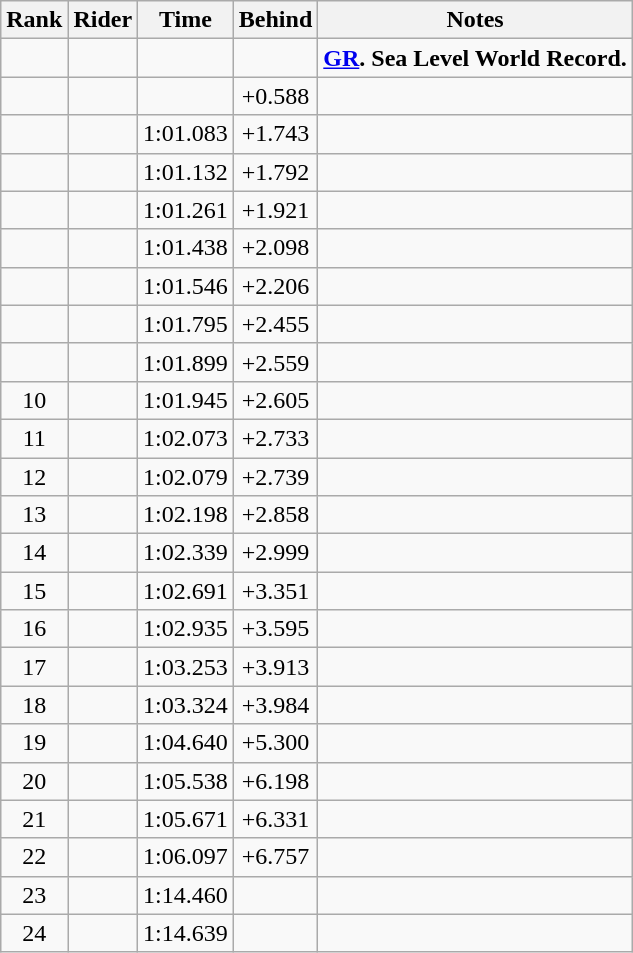<table class="wikitable sortable" style="text-align:center">
<tr>
<th>Rank</th>
<th>Rider</th>
<th>Time</th>
<th>Behind</th>
<th>Notes</th>
</tr>
<tr>
<td></td>
<td align=left></td>
<td></td>
<td></td>
<td><strong><a href='#'>GR</a>. Sea Level World Record.</strong></td>
</tr>
<tr>
<td></td>
<td align=left></td>
<td></td>
<td>+0.588</td>
<td></td>
</tr>
<tr>
<td></td>
<td align=left></td>
<td>1:01.083</td>
<td>+1.743</td>
<td></td>
</tr>
<tr>
<td></td>
<td align="left"></td>
<td>1:01.132</td>
<td>+1.792</td>
<td></td>
</tr>
<tr>
<td></td>
<td align="left"></td>
<td>1:01.261</td>
<td>+1.921</td>
<td></td>
</tr>
<tr>
<td></td>
<td align="left"></td>
<td>1:01.438</td>
<td>+2.098</td>
<td></td>
</tr>
<tr>
<td></td>
<td align="left"></td>
<td>1:01.546</td>
<td>+2.206</td>
<td></td>
</tr>
<tr>
<td></td>
<td align="left"></td>
<td>1:01.795</td>
<td>+2.455</td>
<td></td>
</tr>
<tr>
<td></td>
<td align="left"></td>
<td>1:01.899</td>
<td>+2.559</td>
<td></td>
</tr>
<tr>
<td>10</td>
<td align="left"></td>
<td>1:01.945</td>
<td>+2.605</td>
<td></td>
</tr>
<tr>
<td>11</td>
<td align="left"></td>
<td>1:02.073</td>
<td>+2.733</td>
<td></td>
</tr>
<tr>
<td>12</td>
<td align="left"></td>
<td>1:02.079</td>
<td>+2.739</td>
<td></td>
</tr>
<tr>
<td>13</td>
<td align="left"></td>
<td>1:02.198</td>
<td>+2.858</td>
<td></td>
</tr>
<tr>
<td>14</td>
<td align="left"></td>
<td>1:02.339</td>
<td>+2.999</td>
<td></td>
</tr>
<tr>
<td>15</td>
<td align="left"></td>
<td>1:02.691</td>
<td>+3.351</td>
<td></td>
</tr>
<tr>
<td>16</td>
<td align="left"></td>
<td>1:02.935</td>
<td>+3.595</td>
<td></td>
</tr>
<tr>
<td>17</td>
<td align="left"></td>
<td>1:03.253</td>
<td>+3.913</td>
<td></td>
</tr>
<tr>
<td>18</td>
<td align="left"></td>
<td>1:03.324</td>
<td>+3.984</td>
<td></td>
</tr>
<tr>
<td>19</td>
<td align="left"></td>
<td>1:04.640</td>
<td>+5.300</td>
<td></td>
</tr>
<tr>
<td>20</td>
<td align="left"></td>
<td>1:05.538</td>
<td>+6.198</td>
<td></td>
</tr>
<tr>
<td>21</td>
<td align="left"></td>
<td>1:05.671</td>
<td>+6.331</td>
<td></td>
</tr>
<tr>
<td>22</td>
<td align="left"></td>
<td>1:06.097</td>
<td>+6.757</td>
<td></td>
</tr>
<tr>
<td>23</td>
<td align="left"></td>
<td>1:14.460</td>
<td></td>
<td></td>
</tr>
<tr>
<td>24</td>
<td align="left"></td>
<td>1:14.639</td>
<td></td>
<td></td>
</tr>
</table>
